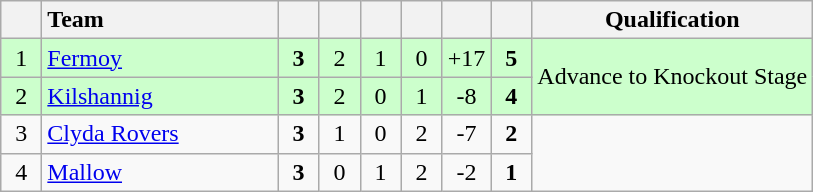<table class="wikitable" style="text-align:center">
<tr>
<th width="20"></th>
<th width="150" style="text-align:left;">Team</th>
<th width="20"></th>
<th width="20"></th>
<th width="20"></th>
<th width="20"></th>
<th width="20"></th>
<th width="20"></th>
<th>Qualification</th>
</tr>
<tr style="background:#ccffcc">
<td>1</td>
<td align="left"> <a href='#'>Fermoy</a></td>
<td><strong>3</strong></td>
<td>2</td>
<td>1</td>
<td>0</td>
<td>+17</td>
<td><strong>5</strong></td>
<td rowspan="2">Advance to Knockout Stage</td>
</tr>
<tr style="background:#ccffcc">
<td>2</td>
<td align="left"> <a href='#'>Kilshannig</a></td>
<td><strong>3</strong></td>
<td>2</td>
<td>0</td>
<td>1</td>
<td>-8</td>
<td><strong>4</strong></td>
</tr>
<tr>
<td>3</td>
<td align="left"> <a href='#'>Clyda Rovers</a></td>
<td><strong>3</strong></td>
<td>1</td>
<td>0</td>
<td>2</td>
<td>-7</td>
<td><strong>2</strong></td>
<td rowspan="2"></td>
</tr>
<tr>
<td>4</td>
<td align="left"> <a href='#'>Mallow</a></td>
<td><strong>3</strong></td>
<td>0</td>
<td>1</td>
<td>2</td>
<td>-2</td>
<td><strong>1</strong></td>
</tr>
</table>
